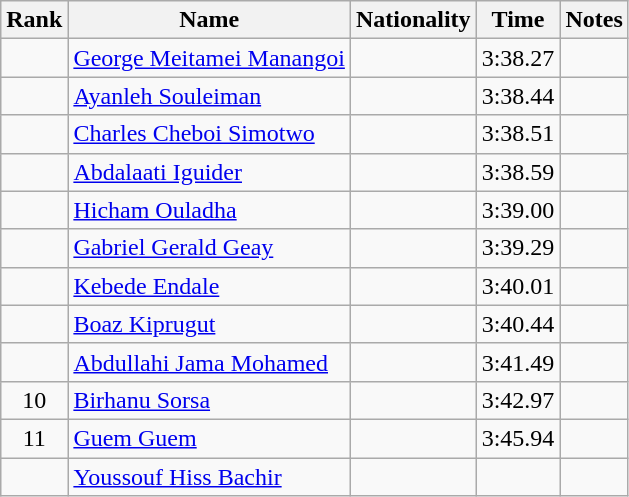<table class="wikitable sortable" style="text-align:center">
<tr>
<th>Rank</th>
<th>Name</th>
<th>Nationality</th>
<th>Time</th>
<th>Notes</th>
</tr>
<tr>
<td></td>
<td align=left><a href='#'>George Meitamei Manangoi</a></td>
<td align=left></td>
<td>3:38.27</td>
<td></td>
</tr>
<tr>
<td></td>
<td align=left><a href='#'>Ayanleh Souleiman</a></td>
<td align=left></td>
<td>3:38.44</td>
<td></td>
</tr>
<tr>
<td></td>
<td align=left><a href='#'>Charles Cheboi Simotwo</a></td>
<td align=left></td>
<td>3:38.51</td>
<td></td>
</tr>
<tr>
<td></td>
<td align=left><a href='#'>Abdalaati Iguider</a></td>
<td align=left></td>
<td>3:38.59</td>
<td></td>
</tr>
<tr>
<td></td>
<td align=left><a href='#'>Hicham Ouladha</a></td>
<td align=left></td>
<td>3:39.00</td>
<td></td>
</tr>
<tr>
<td></td>
<td align=left><a href='#'>Gabriel Gerald Geay</a></td>
<td align=left></td>
<td>3:39.29</td>
<td></td>
</tr>
<tr>
<td></td>
<td align=left><a href='#'>Kebede Endale</a></td>
<td align=left></td>
<td>3:40.01</td>
<td></td>
</tr>
<tr>
<td></td>
<td align=left><a href='#'>Boaz Kiprugut</a></td>
<td align=left></td>
<td>3:40.44</td>
<td></td>
</tr>
<tr>
<td></td>
<td align=left><a href='#'>Abdullahi Jama Mohamed</a></td>
<td align=left></td>
<td>3:41.49</td>
<td></td>
</tr>
<tr>
<td>10</td>
<td align=left><a href='#'>Birhanu Sorsa</a></td>
<td align=left></td>
<td>3:42.97</td>
<td></td>
</tr>
<tr>
<td>11</td>
<td align=left><a href='#'>Guem Guem</a></td>
<td align=left></td>
<td>3:45.94</td>
<td></td>
</tr>
<tr>
<td></td>
<td align=left><a href='#'>Youssouf Hiss Bachir</a></td>
<td align=left></td>
<td></td>
<td></td>
</tr>
</table>
